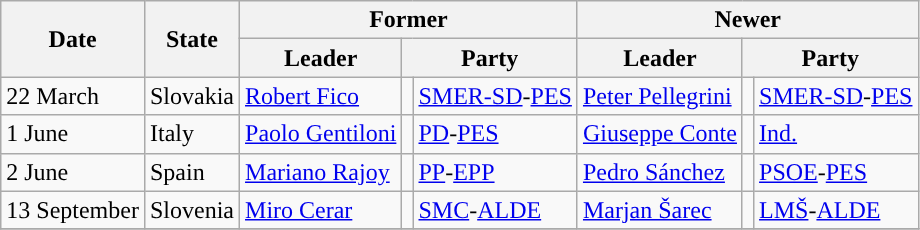<table class="wikitable">
<tr>
<th rowspan=2>Date</th>
<th rowspan=2>State</th>
<th colspan=3>Former</th>
<th colspan=3>Newer</th>
</tr>
<tr>
<th>Leader</th>
<th colspan=2>Party</th>
<th>Leader</th>
<th colspan=2>Party</th>
</tr>
<tr>
<td>22 March</td>
<td>Slovakia</td>
<td><a href='#'>Robert Fico</a></td>
<td style="background-color:"></td>
<td><a href='#'>SMER-SD</a>-<a href='#'>PES</a></td>
<td><a href='#'>Peter Pellegrini</a></td>
<td style="background-color:"></td>
<td><a href='#'>SMER-SD</a>-<a href='#'>PES</a></td>
</tr>
<tr>
<td>1 June</td>
<td>Italy</td>
<td><a href='#'>Paolo Gentiloni</a></td>
<td style="background-color:"></td>
<td><a href='#'>PD</a>-<a href='#'>PES</a></td>
<td><a href='#'>Giuseppe Conte</a></td>
<td style="background-color:"></td>
<td><a href='#'>Ind.</a></td>
</tr>
<tr>
<td>2 June</td>
<td>Spain</td>
<td><a href='#'>Mariano Rajoy</a></td>
<td style="background-color:"></td>
<td><a href='#'>PP</a>-<a href='#'>EPP</a></td>
<td><a href='#'>Pedro Sánchez</a></td>
<td style="background-color:"></td>
<td><a href='#'>PSOE</a>-<a href='#'>PES</a></td>
</tr>
<tr>
<td>13 September</td>
<td>Slovenia</td>
<td><a href='#'>Miro Cerar</a></td>
<td style="background-color:"></td>
<td><a href='#'>SMC</a>-<a href='#'>ALDE</a></td>
<td><a href='#'>Marjan Šarec</a></td>
<td style="background-color:"></td>
<td><a href='#'>LMŠ</a>-<a href='#'>ALDE</a></td>
</tr>
<tr>
</tr>
</table>
